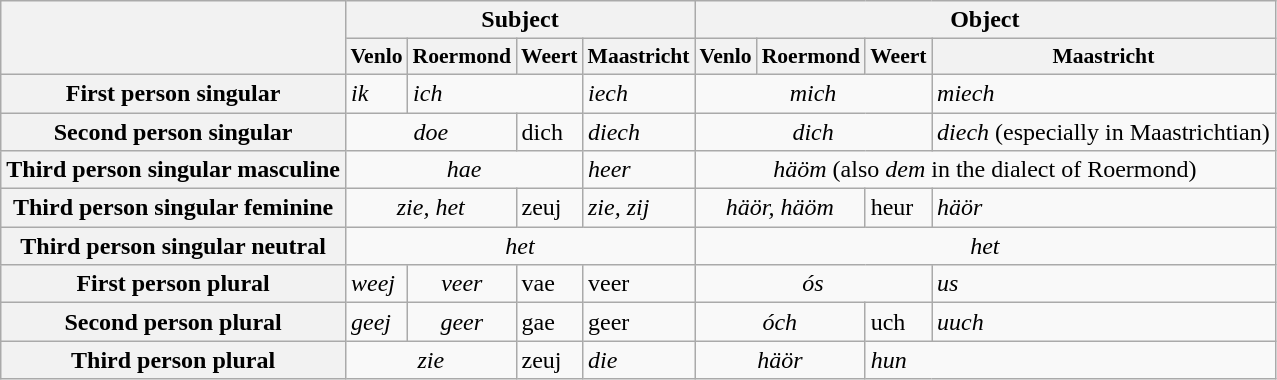<table class="wikitable">
<tr>
<th rowspan=2></th>
<th colspan="4">Subject</th>
<th colspan="4">Object</th>
</tr>
<tr style="font-size:90%">
<th>Venlo</th>
<th>Roermond</th>
<th>Weert</th>
<th>Maastricht</th>
<th>Venlo</th>
<th>Roermond</th>
<th>Weert</th>
<th>Maastricht</th>
</tr>
<tr>
<th>First person singular</th>
<td><em>ik</em></td>
<td colspan="2"><em>ich</em></td>
<td><em>iech</em></td>
<td colspan="3" style="text-align:center;"><em>mich</em></td>
<td><em>miech</em></td>
</tr>
<tr>
<th>Second person singular</th>
<td colspan="2" style="text-align:center;"><em>doe</em></td>
<td>dich</td>
<td><em>diech</em></td>
<td colspan="3" style="text-align:center;"><em>dich</em></td>
<td><em>diech</em> (especially in Maastrichtian)</td>
</tr>
<tr>
<th>Third person singular masculine</th>
<td colspan="3" style="text-align:center;"><em>hae</em></td>
<td><em>heer</em></td>
<td colspan="4" style="text-align:center;"><em>häöm</em> (also <em>dem</em> in the dialect of Roermond)</td>
</tr>
<tr>
<th>Third person singular feminine</th>
<td colspan="2" style="text-align:center;"><em>zie, het</em></td>
<td>zeuj</td>
<td><em>zie, zij</em></td>
<td colspan="2" style="text-align:center;"><em>häör, häöm</em></td>
<td>heur</td>
<td><em>häör</em></td>
</tr>
<tr>
<th>Third person singular neutral</th>
<td colspan="4" style="text-align:center;"><em>het</em></td>
<td colspan="4" style="text-align:center;"><em>het</em></td>
</tr>
<tr>
<th>First person plural</th>
<td><em>weej</em></td>
<td style="text-align:center;"><em>veer</em></td>
<td>vae</td>
<td>veer</td>
<td colspan="3" style="text-align:center;"><em>ós</em></td>
<td><em>us</em></td>
</tr>
<tr>
<th>Second person plural</th>
<td><em>geej</em></td>
<td style="text-align:center;"><em>geer</em></td>
<td>gae</td>
<td>geer</td>
<td colspan="2" style="text-align:center;"><em>óch</em></td>
<td>uch</td>
<td><em>uuch</em></td>
</tr>
<tr>
<th>Third person plural</th>
<td colspan="2" style="text-align:center;"><em>zie</em></td>
<td>zeuj</td>
<td><em>die</em></td>
<td colspan="2" style="text-align:center;"><em>häör</em></td>
<td colspan="2"><em>hun</em></td>
</tr>
</table>
